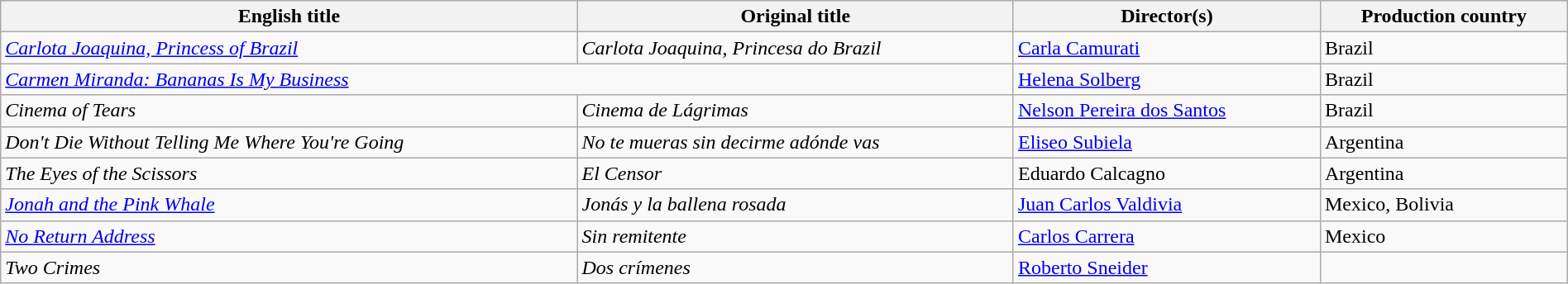<table class="wikitable sortable" style="width:100%; margin-bottom:4px">
<tr>
<th>English title</th>
<th>Original title</th>
<th>Director(s)</th>
<th>Production country</th>
</tr>
<tr>
<td><em><a href='#'>Carlota Joaquina, Princess of Brazil</a></em></td>
<td><em>Carlota Joaquina, Princesa do Brazil</em></td>
<td><a href='#'>Carla Camurati</a></td>
<td>Brazil</td>
</tr>
<tr>
<td colspan=2><em><a href='#'>Carmen Miranda: Bananas Is My Business</a></em></td>
<td><a href='#'>Helena Solberg</a></td>
<td>Brazil</td>
</tr>
<tr>
<td><em>Cinema of Tears</em></td>
<td><em>Cinema de Lágrimas</em></td>
<td><a href='#'>Nelson Pereira dos Santos</a></td>
<td>Brazil</td>
</tr>
<tr>
<td><em>Don't Die Without Telling Me Where You're Going</em></td>
<td><em>No te mueras sin decirme adónde vas</em></td>
<td><a href='#'>Eliseo Subiela</a></td>
<td>Argentina</td>
</tr>
<tr>
<td><em>The Eyes of the Scissors</em></td>
<td><em>El Censor</em></td>
<td>Eduardo Calcagno</td>
<td>Argentina</td>
</tr>
<tr>
<td><em><a href='#'>Jonah and the Pink Whale</a></em></td>
<td><em>Jonás y la ballena rosada</em></td>
<td><a href='#'>Juan Carlos Valdivia</a></td>
<td>Mexico, Bolivia</td>
</tr>
<tr>
<td><em><a href='#'>No Return Address</a></em></td>
<td><em>Sin remitente</em></td>
<td><a href='#'>Carlos Carrera</a></td>
<td>Mexico</td>
</tr>
<tr>
<td><em>Two Crimes</em></td>
<td><em>Dos crímenes</em></td>
<td><a href='#'>Roberto Sneider</a></td>
</tr>
</table>
